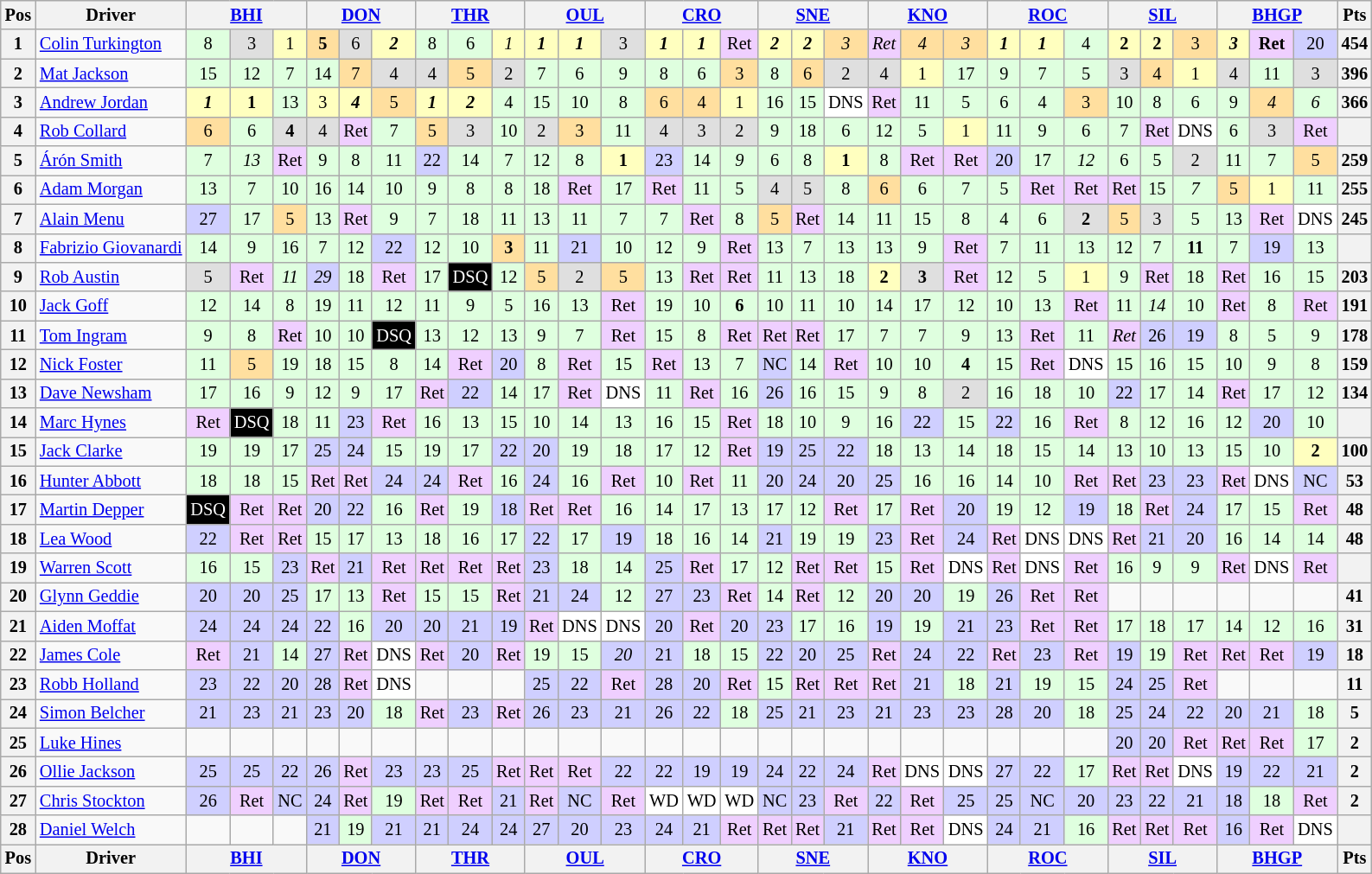<table class="wikitable" style="font-size: 85%; text-align: center;">
<tr valign="top">
<th valign="middle">Pos</th>
<th valign="middle">Driver</th>
<th colspan="3"><a href='#'>BHI</a></th>
<th colspan="3"><a href='#'>DON</a></th>
<th colspan="3"><a href='#'>THR</a></th>
<th colspan="3"><a href='#'>OUL</a></th>
<th colspan="3"><a href='#'>CRO</a></th>
<th colspan="3"><a href='#'>SNE</a></th>
<th colspan="3"><a href='#'>KNO</a></th>
<th colspan="3"><a href='#'>ROC</a></th>
<th colspan="3"><a href='#'>SIL</a></th>
<th colspan="3"><a href='#'>BHGP</a></th>
<th valign=middle>Pts</th>
</tr>
<tr>
<th>1</th>
<td align=left> <a href='#'>Colin Turkington</a></td>
<td style="background:#dfffdf;">8</td>
<td style="background:#dfdfdf;">3</td>
<td style="background:#ffffbf;">1</td>
<td style="background:#ffdf9f;"><strong>5</strong></td>
<td style="background:#dfdfdf;">6</td>
<td style="background:#ffffbf;"><strong><em>2</em></strong></td>
<td style="background:#dfffdf;">8</td>
<td style="background:#dfffdf;">6</td>
<td style="background:#ffffbf;"><em>1</em></td>
<td style="background:#ffffbf;"><strong><em>1</em></strong></td>
<td style="background:#ffffbf;"><strong><em>1</em></strong></td>
<td style="background:#dfdfdf;">3</td>
<td style="background:#ffffbf;"><strong><em>1</em></strong></td>
<td style="background:#ffffbf;"><strong><em>1</em></strong></td>
<td style="background:#efcfff;">Ret</td>
<td style="background:#ffffbf;"><strong><em>2</em></strong></td>
<td style="background:#ffffbf;"><strong><em>2</em></strong></td>
<td style="background:#ffdf9f;"><em>3</em></td>
<td style="background:#efcfff;"><em>Ret</em></td>
<td style="background:#ffdf9f;"><em>4</em></td>
<td style="background:#ffdf9f;"><em>3</em></td>
<td style="background:#ffffbf;"><strong><em>1</em></strong></td>
<td style="background:#ffffbf;"><strong><em>1</em></strong></td>
<td style="background:#dfffdf;">4</td>
<td style="background:#ffffbf;"><strong>2</strong></td>
<td style="background:#ffffbf;"><strong>2</strong></td>
<td style="background:#ffdf9f;">3</td>
<td style="background:#ffffbf;"><strong><em>3</em></strong></td>
<td style="background:#efcfff;"><strong>Ret</strong></td>
<td style="background:#cfcfff;">20</td>
<th>454</th>
</tr>
<tr>
<th>2</th>
<td align=left> <a href='#'>Mat Jackson</a></td>
<td style="background:#dfffdf;">15</td>
<td style="background:#dfffdf;">12</td>
<td style="background:#dfffdf;">7</td>
<td style="background:#dfffdf;">14</td>
<td style="background:#ffdf9f;">7</td>
<td style="background:#dfdfdf;">4</td>
<td style="background:#dfdfdf;">4</td>
<td style="background:#ffdf9f;">5</td>
<td style="background:#dfdfdf;">2</td>
<td style="background:#dfffdf;">7</td>
<td style="background:#dfffdf;">6</td>
<td style="background:#dfffdf;">9</td>
<td style="background:#dfffdf;">8</td>
<td style="background:#dfffdf;">6</td>
<td style="background:#ffdf9f;">3</td>
<td style="background:#dfffdf;">8</td>
<td style="background:#ffdf9f;">6</td>
<td style="background:#dfdfdf;">2</td>
<td style="background:#dfdfdf;">4</td>
<td style="background:#ffffbf;">1</td>
<td style="background:#dfffdf;">17</td>
<td style="background:#dfffdf;">9</td>
<td style="background:#dfffdf;">7</td>
<td style="background:#dfffdf;">5</td>
<td style="background:#dfdfdf;">3</td>
<td style="background:#ffdf9f;">4</td>
<td style="background:#ffffbf;">1</td>
<td style="background:#dfdfdf;">4</td>
<td style="background:#dfffdf;">11</td>
<td style="background:#dfdfdf;">3</td>
<th>396</th>
</tr>
<tr>
<th>3</th>
<td align=left> <a href='#'>Andrew Jordan</a></td>
<td style="background:#ffffbf;"><strong><em>1</em></strong></td>
<td style="background:#ffffbf;"><strong>1</strong></td>
<td style="background:#dfffdf;">13</td>
<td style="background:#ffffbf;">3</td>
<td style="background:#ffffbf;"><strong><em>4</em></strong></td>
<td style="background:#ffdf9f;">5</td>
<td style="background:#ffffbf;"><strong><em>1</em></strong></td>
<td style="background:#ffffbf;"><strong><em>2</em></strong></td>
<td style="background:#dfffdf;">4</td>
<td style="background:#dfffdf;">15</td>
<td style="background:#dfffdf;">10</td>
<td style="background:#dfffdf;">8</td>
<td style="background:#ffdf9f;">6</td>
<td style="background:#ffdf9f;">4</td>
<td style="background:#ffffbf;">1</td>
<td style="background:#dfffdf;">16</td>
<td style="background:#dfffdf;">15</td>
<td style="background:#ffffff;">DNS</td>
<td style="background:#efcfff;">Ret</td>
<td style="background:#dfffdf;">11</td>
<td style="background:#dfffdf;">5</td>
<td style="background:#dfffdf;">6</td>
<td style="background:#dfffdf;">4</td>
<td style="background:#ffdf9f;">3</td>
<td style="background:#dfffdf;">10</td>
<td style="background:#dfffdf;">8</td>
<td style="background:#dfffdf;">6</td>
<td style="background:#dfffdf;">9</td>
<td style="background:#ffdf9f;"><em>4</em></td>
<td style="background:#dfffdf;"><em>6</em></td>
<th>366</th>
</tr>
<tr>
<th>4</th>
<td align=left> <a href='#'>Rob Collard</a></td>
<td style="background:#ffdf9f;">6</td>
<td style="background:#dfffdf;">6</td>
<td style="background:#dfdfdf;"><strong>4</strong></td>
<td style="background:#dfdfdf;">4</td>
<td style="background:#efcfff;">Ret</td>
<td style="background:#dfffdf;">7</td>
<td style="background:#ffdf9f;">5</td>
<td style="background:#dfdfdf;">3</td>
<td style="background:#dfffdf;">10</td>
<td style="background:#dfdfdf;">2</td>
<td style="background:#ffdf9f;">3</td>
<td style="background:#dfffdf;">11</td>
<td style="background:#dfdfdf;">4</td>
<td style="background:#dfdfdf;">3</td>
<td style="background:#dfdfdf;">2</td>
<td style="background:#dfffdf;">9</td>
<td style="background:#dfffdf;">18</td>
<td style="background:#dfffdf;">6</td>
<td style="background:#dfffdf;">12</td>
<td style="background:#dfffdf;">5</td>
<td style="background:#ffffbf;">1</td>
<td style="background:#dfffdf;">11</td>
<td style="background:#dfffdf;">9</td>
<td style="background:#dfffdf;">6</td>
<td style="background:#dfffdf;">7</td>
<td style="background:#efcfff;">Ret</td>
<td style="background:#ffffff;">DNS</td>
<td style="background:#dfffdf;">6</td>
<td style="background:#dfdfdf;">3</td>
<td style="background:#efcfff;">Ret</td>
<th></th>
</tr>
<tr>
<th>5</th>
<td align=left> <a href='#'>Árón Smith</a></td>
<td style="background:#dfffdf;">7</td>
<td style="background:#dfffdf;"><em>13</em></td>
<td style="background:#efcfff;">Ret</td>
<td style="background:#dfffdf;">9</td>
<td style="background:#dfffdf;">8</td>
<td style="background:#dfffdf;">11</td>
<td style="background:#cfcfff;">22</td>
<td style="background:#dfffdf;">14</td>
<td style="background:#dfffdf;">7</td>
<td style="background:#dfffdf;">12</td>
<td style="background:#dfffdf;">8</td>
<td style="background:#ffffbf;"><strong>1</strong></td>
<td style="background:#cfcfff;">23</td>
<td style="background:#dfffdf;">14</td>
<td style="background:#dfffdf;"><em>9</em></td>
<td style="background:#dfffdf;">6</td>
<td style="background:#dfffdf;">8</td>
<td style="background:#ffffbf;"><strong>1</strong></td>
<td style="background:#dfffdf;">8</td>
<td style="background:#efcfff;">Ret</td>
<td style="background:#efcfff;">Ret</td>
<td style="background:#cfcfff;">20</td>
<td style="background:#dfffdf;">17</td>
<td style="background:#dfffdf;"><em>12</em></td>
<td style="background:#dfffdf;">6</td>
<td style="background:#dfffdf;">5</td>
<td style="background:#dfdfdf;">2</td>
<td style="background:#dfffdf;">11</td>
<td style="background:#dfffdf;">7</td>
<td style="background:#ffdf9f;">5</td>
<th>259</th>
</tr>
<tr>
<th>6</th>
<td align=left> <a href='#'>Adam Morgan</a></td>
<td style="background:#dfffdf;">13</td>
<td style="background:#dfffdf;">7</td>
<td style="background:#dfffdf;">10</td>
<td style="background:#dfffdf;">16</td>
<td style="background:#dfffdf;">14</td>
<td style="background:#dfffdf;">10</td>
<td style="background:#dfffdf;">9</td>
<td style="background:#dfffdf;">8</td>
<td style="background:#dfffdf;">8</td>
<td style="background:#dfffdf;">18</td>
<td style="background:#efcfff;">Ret</td>
<td style="background:#dfffdf;">17</td>
<td style="background:#efcfff;">Ret</td>
<td style="background:#dfffdf;">11</td>
<td style="background:#dfffdf;">5</td>
<td style="background:#dfdfdf;">4</td>
<td style="background:#dfdfdf;">5</td>
<td style="background:#dfffdf;">8</td>
<td style="background:#ffdf9f;">6</td>
<td style="background:#dfffdf;">6</td>
<td style="background:#dfffdf;">7</td>
<td style="background:#dfffdf;">5</td>
<td style="background:#efcfff;">Ret</td>
<td style="background:#efcfff;">Ret</td>
<td style="background:#efcfff;">Ret</td>
<td style="background:#dfffdf;">15</td>
<td style="background:#dfffdf;"><em>7</em></td>
<td style="background:#ffdf9f;">5</td>
<td style="background:#ffffbf;">1</td>
<td style="background:#dfffdf;">11</td>
<th>255</th>
</tr>
<tr>
<th>7</th>
<td align=left> <a href='#'>Alain Menu</a></td>
<td style="background:#cfcfff;">27</td>
<td style="background:#dfffdf;">17</td>
<td style="background:#ffdf9f;">5</td>
<td style="background:#dfffdf;">13</td>
<td style="background:#efcfff;">Ret</td>
<td style="background:#dfffdf;">9</td>
<td style="background:#dfffdf;">7</td>
<td style="background:#dfffdf;">18</td>
<td style="background:#dfffdf;">11</td>
<td style="background:#dfffdf;">13</td>
<td style="background:#dfffdf;">11</td>
<td style="background:#dfffdf;">7</td>
<td style="background:#dfffdf;">7</td>
<td style="background:#efcfff;">Ret</td>
<td style="background:#dfffdf;">8</td>
<td style="background:#ffdf9f;">5</td>
<td style="background:#efcfff;">Ret</td>
<td style="background:#dfffdf;">14</td>
<td style="background:#dfffdf;">11</td>
<td style="background:#dfffdf;">15</td>
<td style="background:#dfffdf;">8</td>
<td style="background:#dfffdf;">4</td>
<td style="background:#dfffdf;">6</td>
<td style="background:#dfdfdf;"><strong>2</strong></td>
<td style="background:#ffdf9f;">5</td>
<td style="background:#dfdfdf;">3</td>
<td style="background:#dfffdf;">5</td>
<td style="background:#dfffdf;">13</td>
<td style="background:#efcfff;">Ret</td>
<td style="background:#ffffff;">DNS</td>
<th>245</th>
</tr>
<tr>
<th>8</th>
<td align=left nowrap> <a href='#'>Fabrizio Giovanardi</a></td>
<td style="background:#dfffdf;">14</td>
<td style="background:#dfffdf;">9</td>
<td style="background:#dfffdf;">16</td>
<td style="background:#dfffdf;">7</td>
<td style="background:#dfffdf;">12</td>
<td style="background:#cfcfff;">22</td>
<td style="background:#dfffdf;">12</td>
<td style="background:#dfffdf;">10</td>
<td style="background:#ffdf9f;"><strong>3</strong></td>
<td style="background:#dfffdf;">11</td>
<td style="background:#cfcfff;">21</td>
<td style="background:#dfffdf;">10</td>
<td style="background:#dfffdf;">12</td>
<td style="background:#dfffdf;">9</td>
<td style="background:#efcfff;">Ret</td>
<td style="background:#dfffdf;">13</td>
<td style="background:#dfffdf;">7</td>
<td style="background:#dfffdf;">13</td>
<td style="background:#dfffdf;">13</td>
<td style="background:#dfffdf;">9</td>
<td style="background:#efcfff;">Ret</td>
<td style="background:#dfffdf;">7</td>
<td style="background:#dfffdf;">11</td>
<td style="background:#dfffdf;">13</td>
<td style="background:#dfffdf;">12</td>
<td style="background:#dfffdf;">7</td>
<td style="background:#dfffdf;"><strong>11</strong></td>
<td style="background:#dfffdf;">7</td>
<td style="background:#cfcfff;">19</td>
<td style="background:#dfffdf;">13</td>
<th></th>
</tr>
<tr>
<th>9</th>
<td align=left> <a href='#'>Rob Austin</a></td>
<td style="background:#dfdfdf;">5</td>
<td style="background:#efcfff;">Ret</td>
<td style="background:#dfffdf;"><em>11</em></td>
<td style="background:#cfcfff;"><em>29</em></td>
<td style="background:#dfffdf;">18</td>
<td style="background:#efcfff;">Ret</td>
<td style="background:#dfffdf;">17</td>
<td style="background:#000000; color:white;">DSQ</td>
<td style="background:#dfffdf;">12</td>
<td style="background:#ffdf9f;">5</td>
<td style="background:#dfdfdf;">2</td>
<td style="background:#ffdf9f;">5</td>
<td style="background:#dfffdf;">13</td>
<td style="background:#efcfff;">Ret</td>
<td style="background:#efcfff;">Ret</td>
<td style="background:#dfffdf;">11</td>
<td style="background:#dfffdf;">13</td>
<td style="background:#dfffdf;">18</td>
<td style="background:#ffffbf;"><strong>2</strong></td>
<td style="background:#dfdfdf;"><strong>3</strong></td>
<td style="background:#efcfff;">Ret</td>
<td style="background:#dfffdf;">12</td>
<td style="background:#dfffdf;">5</td>
<td style="background:#ffffbf;">1</td>
<td style="background:#dfffdf;">9</td>
<td style="background:#efcfff;">Ret</td>
<td style="background:#dfffdf;">18</td>
<td style="background:#efcfff;">Ret</td>
<td style="background:#dfffdf;">16</td>
<td style="background:#dfffdf;">15</td>
<th>203</th>
</tr>
<tr>
<th>10</th>
<td align=left> <a href='#'>Jack Goff</a></td>
<td style="background:#dfffdf;">12</td>
<td style="background:#dfffdf;">14</td>
<td style="background:#dfffdf;">8</td>
<td style="background:#dfffdf;">19</td>
<td style="background:#dfffdf;">11</td>
<td style="background:#dfffdf;">12</td>
<td style="background:#dfffdf;">11</td>
<td style="background:#dfffdf;">9</td>
<td style="background:#dfffdf;">5</td>
<td style="background:#dfffdf;">16</td>
<td style="background:#dfffdf;">13</td>
<td style="background:#efcfff;">Ret</td>
<td style="background:#dfffdf;">19</td>
<td style="background:#dfffdf;">10</td>
<td style="background:#dfffdf;"><strong>6</strong></td>
<td style="background:#dfffdf;">10</td>
<td style="background:#dfffdf;">11</td>
<td style="background:#dfffdf;">10</td>
<td style="background:#dfffdf;">14</td>
<td style="background:#dfffdf;">17</td>
<td style="background:#dfffdf;">12</td>
<td style="background:#dfffdf;">10</td>
<td style="background:#dfffdf;">13</td>
<td style="background:#efcfff;">Ret</td>
<td style="background:#dfffdf;">11</td>
<td style="background:#dfffdf;"><em>14</em></td>
<td style="background:#dfffdf;">10</td>
<td style="background:#efcfff;">Ret</td>
<td style="background:#dfffdf;">8</td>
<td style="background:#efcfff;">Ret</td>
<th>191</th>
</tr>
<tr>
<th>11</th>
<td align=left> <a href='#'>Tom Ingram</a></td>
<td style="background:#dfffdf;">9</td>
<td style="background:#dfffdf;">8</td>
<td style="background:#efcfff;">Ret</td>
<td style="background:#dfffdf;">10</td>
<td style="background:#dfffdf;">10</td>
<td style="background:#000000; color:white;">DSQ</td>
<td style="background:#dfffdf;">13</td>
<td style="background:#dfffdf;">12</td>
<td style="background:#dfffdf;">13</td>
<td style="background:#dfffdf;">9</td>
<td style="background:#dfffdf;">7</td>
<td style="background:#efcfff;">Ret</td>
<td style="background:#dfffdf;">15</td>
<td style="background:#dfffdf;">8</td>
<td style="background:#efcfff;">Ret</td>
<td style="background:#efcfff;">Ret</td>
<td style="background:#efcfff;">Ret</td>
<td style="background:#dfffdf;">17</td>
<td style="background:#dfffdf;">7</td>
<td style="background:#dfffdf;">7</td>
<td style="background:#dfffdf;">9</td>
<td style="background:#dfffdf;">13</td>
<td style="background:#efcfff;">Ret</td>
<td style="background:#dfffdf;">11</td>
<td style="background:#efcfff;"><em>Ret</em></td>
<td style="background:#cfcfff;">26</td>
<td style="background:#cfcfff;">19</td>
<td style="background:#dfffdf;">8</td>
<td style="background:#dfffdf;">5</td>
<td style="background:#dfffdf;">9</td>
<th>178</th>
</tr>
<tr>
<th>12</th>
<td align=left> <a href='#'>Nick Foster</a></td>
<td style="background:#dfffdf;">11</td>
<td style="background:#ffdf9f;">5</td>
<td style="background:#dfffdf;">19</td>
<td style="background:#dfffdf;">18</td>
<td style="background:#dfffdf;">15</td>
<td style="background:#dfffdf;">8</td>
<td style="background:#dfffdf;">14</td>
<td style="background:#efcfff;">Ret</td>
<td style="background:#cfcfff;">20</td>
<td style="background:#dfffdf;">8</td>
<td style="background:#efcfff;">Ret</td>
<td style="background:#dfffdf;">15</td>
<td style="background:#efcfff;">Ret</td>
<td style="background:#dfffdf;">13</td>
<td style="background:#dfffdf;">7</td>
<td style="background:#cfcfff;">NC</td>
<td style="background:#dfffdf;">14</td>
<td style="background:#efcfff;">Ret</td>
<td style="background:#dfffdf;">10</td>
<td style="background:#dfffdf;">10</td>
<td style="background:#dfffdf;"><strong>4</strong></td>
<td style="background:#dfffdf;">15</td>
<td style="background:#efcfff;">Ret</td>
<td style="background:#ffffff;">DNS</td>
<td style="background:#dfffdf;">15</td>
<td style="background:#dfffdf;">16</td>
<td style="background:#dfffdf;">15</td>
<td style="background:#dfffdf;">10</td>
<td style="background:#dfffdf;">9</td>
<td style="background:#dfffdf;">8</td>
<th>159</th>
</tr>
<tr>
<th>13</th>
<td align=left> <a href='#'>Dave Newsham</a></td>
<td style="background:#dfffdf;">17</td>
<td style="background:#dfffdf;">16</td>
<td style="background:#dfffdf;">9</td>
<td style="background:#dfffdf;">12</td>
<td style="background:#dfffdf;">9</td>
<td style="background:#dfffdf;">17</td>
<td style="background:#efcfff;">Ret</td>
<td style="background:#cfcfff;">22</td>
<td style="background:#dfffdf;">14</td>
<td style="background:#dfffdf;">17</td>
<td style="background:#efcfff;">Ret</td>
<td style="background:#ffffff;">DNS</td>
<td style="background:#dfffdf;">11</td>
<td style="background:#efcfff;">Ret</td>
<td style="background:#dfffdf;">16</td>
<td style="background:#cfcfff;">26</td>
<td style="background:#dfffdf;">16</td>
<td style="background:#dfffdf;">15</td>
<td style="background:#dfffdf;">9</td>
<td style="background:#dfffdf;">8</td>
<td style="background:#dfdfdf;">2</td>
<td style="background:#dfffdf;">16</td>
<td style="background:#dfffdf;">18</td>
<td style="background:#dfffdf;">10</td>
<td style="background:#cfcfff;">22</td>
<td style="background:#dfffdf;">17</td>
<td style="background:#dfffdf;">14</td>
<td style="background:#efcfff;">Ret</td>
<td style="background:#dfffdf;">17</td>
<td style="background:#dfffdf;">12</td>
<th>134</th>
</tr>
<tr>
<th>14</th>
<td align=left> <a href='#'>Marc Hynes</a></td>
<td style="background:#efcfff;">Ret</td>
<td style="background:#000000; color:white;">DSQ</td>
<td style="background:#dfffdf;">18</td>
<td style="background:#dfffdf;">11</td>
<td style="background:#cfcfff;">23</td>
<td style="background:#efcfff;">Ret</td>
<td style="background:#dfffdf;">16</td>
<td style="background:#dfffdf;">13</td>
<td style="background:#dfffdf;">15</td>
<td style="background:#dfffdf;">10</td>
<td style="background:#dfffdf;">14</td>
<td style="background:#dfffdf;">13</td>
<td style="background:#dfffdf;">16</td>
<td style="background:#dfffdf;">15</td>
<td style="background:#efcfff;">Ret</td>
<td style="background:#dfffdf;">18</td>
<td style="background:#dfffdf;">10</td>
<td style="background:#dfffdf;">9</td>
<td style="background:#dfffdf;">16</td>
<td style="background:#cfcfff;">22</td>
<td style="background:#dfffdf;">15</td>
<td style="background:#cfcfff;">22</td>
<td style="background:#dfffdf;">16</td>
<td style="background:#efcfff;">Ret</td>
<td style="background:#dfffdf;">8</td>
<td style="background:#dfffdf;">12</td>
<td style="background:#dfffdf;">16</td>
<td style="background:#dfffdf;">12</td>
<td style="background:#cfcfff;">20</td>
<td style="background:#dfffdf;">10</td>
<th></th>
</tr>
<tr>
<th>15</th>
<td align=left> <a href='#'>Jack Clarke</a></td>
<td style="background:#dfffdf;">19</td>
<td style="background:#dfffdf;">19</td>
<td style="background:#dfffdf;">17</td>
<td style="background:#cfcfff;">25</td>
<td style="background:#cfcfff;">24</td>
<td style="background:#dfffdf;">15</td>
<td style="background:#dfffdf;">19</td>
<td style="background:#dfffdf;">17</td>
<td style="background:#cfcfff;">22</td>
<td style="background:#cfcfff;">20</td>
<td style="background:#dfffdf;">19</td>
<td style="background:#dfffdf;">18</td>
<td style="background:#dfffdf;">17</td>
<td style="background:#dfffdf;">12</td>
<td style="background:#efcfff;">Ret</td>
<td style="background:#cfcfff;">19</td>
<td style="background:#cfcfff;">25</td>
<td style="background:#cfcfff;">22</td>
<td style="background:#dfffdf;">18</td>
<td style="background:#dfffdf;">13</td>
<td style="background:#dfffdf;">14</td>
<td style="background:#dfffdf;">18</td>
<td style="background:#dfffdf;">15</td>
<td style="background:#dfffdf;">14</td>
<td style="background:#dfffdf;">13</td>
<td style="background:#dfffdf;">10</td>
<td style="background:#dfffdf;">13</td>
<td style="background:#dfffdf;">15</td>
<td style="background:#dfffdf;">10</td>
<td style="background:#ffffbf;"><strong>2</strong></td>
<th>100</th>
</tr>
<tr>
<th>16</th>
<td align=left> <a href='#'>Hunter Abbott</a></td>
<td style="background:#dfffdf;">18</td>
<td style="background:#dfffdf;">18</td>
<td style="background:#dfffdf;">15</td>
<td style="background:#efcfff;">Ret</td>
<td style="background:#efcfff;">Ret</td>
<td style="background:#cfcfff;">24</td>
<td style="background:#cfcfff;">24</td>
<td style="background:#efcfff;">Ret</td>
<td style="background:#dfffdf;">16</td>
<td style="background:#cfcfff;">24</td>
<td style="background:#dfffdf;">16</td>
<td style="background:#efcfff;">Ret</td>
<td style="background:#dfffdf;">10</td>
<td style="background:#efcfff;">Ret</td>
<td style="background:#dfffdf;">11</td>
<td style="background:#cfcfff;">20</td>
<td style="background:#cfcfff;">24</td>
<td style="background:#cfcfff;">20</td>
<td style="background:#cfcfff;">25</td>
<td style="background:#dfffdf;">16</td>
<td style="background:#dfffdf;">16</td>
<td style="background:#dfffdf;">14</td>
<td style="background:#dfffdf;">10</td>
<td style="background:#efcfff;">Ret</td>
<td style="background:#efcfff;">Ret</td>
<td style="background:#cfcfff;">23</td>
<td style="background:#cfcfff;">23</td>
<td style="background:#efcfff;">Ret</td>
<td style="background:#ffffff;">DNS</td>
<td style="background:#cfcfff;">NC</td>
<th>53</th>
</tr>
<tr>
<th>17</th>
<td align=left> <a href='#'>Martin Depper</a></td>
<td style="background:#000000; color:white;">DSQ</td>
<td style="background:#efcfff;">Ret</td>
<td style="background:#efcfff;">Ret</td>
<td style="background:#cfcfff;">20</td>
<td style="background:#cfcfff;">22</td>
<td style="background:#dfffdf;">16</td>
<td style="background:#efcfff;">Ret</td>
<td style="background:#dfffdf;">19</td>
<td style="background:#cfcfff;">18</td>
<td style="background:#efcfff;">Ret</td>
<td style="background:#efcfff;">Ret</td>
<td style="background:#dfffdf;">16</td>
<td style="background:#dfffdf;">14</td>
<td style="background:#dfffdf;">17</td>
<td style="background:#dfffdf;">13</td>
<td style="background:#dfffdf;">17</td>
<td style="background:#dfffdf;">12</td>
<td style="background:#efcfff;">Ret</td>
<td style="background:#dfffdf;">17</td>
<td style="background:#efcfff;">Ret</td>
<td style="background:#cfcfff;">20</td>
<td style="background:#dfffdf;">19</td>
<td style="background:#dfffdf;">12</td>
<td style="background:#cfcfff;">19</td>
<td style="background:#dfffdf;">18</td>
<td style="background:#efcfff;">Ret</td>
<td style="background:#cfcfff;">24</td>
<td style="background:#dfffdf;">17</td>
<td style="background:#dfffdf;">15</td>
<td style="background:#efcfff;">Ret</td>
<th>48</th>
</tr>
<tr>
<th>18</th>
<td align=left> <a href='#'>Lea Wood</a></td>
<td style="background:#cfcfff;">22</td>
<td style="background:#efcfff;">Ret</td>
<td style="background:#efcfff;">Ret</td>
<td style="background:#dfffdf;">15</td>
<td style="background:#dfffdf;">17</td>
<td style="background:#dfffdf;">13</td>
<td style="background:#dfffdf;">18</td>
<td style="background:#dfffdf;">16</td>
<td style="background:#dfffdf;">17</td>
<td style="background:#cfcfff;">22</td>
<td style="background:#dfffdf;">17</td>
<td style="background:#cfcfff;">19</td>
<td style="background:#dfffdf;">18</td>
<td style="background:#dfffdf;">16</td>
<td style="background:#dfffdf;">14</td>
<td style="background:#cfcfff;">21</td>
<td style="background:#dfffdf;">19</td>
<td style="background:#dfffdf;">19</td>
<td style="background:#cfcfff;">23</td>
<td style="background:#efcfff;">Ret</td>
<td style="background:#cfcfff;">24</td>
<td style="background:#efcfff;">Ret</td>
<td style="background:#ffffff;">DNS</td>
<td style="background:#ffffff;">DNS</td>
<td style="background:#efcfff;">Ret</td>
<td style="background:#cfcfff;">21</td>
<td style="background:#cfcfff;">20</td>
<td style="background:#dfffdf;">16</td>
<td style="background:#dfffdf;">14</td>
<td style="background:#dfffdf;">14</td>
<th>48</th>
</tr>
<tr>
<th>19</th>
<td align=left> <a href='#'>Warren Scott</a></td>
<td style="background:#dfffdf;">16</td>
<td style="background:#dfffdf;">15</td>
<td style="background:#cfcfff;">23</td>
<td style="background:#efcfff;">Ret</td>
<td style="background:#cfcfff;">21</td>
<td style="background:#efcfff;">Ret</td>
<td style="background:#efcfff;">Ret</td>
<td style="background:#efcfff;">Ret</td>
<td style="background:#efcfff;">Ret</td>
<td style="background:#cfcfff;">23</td>
<td style="background:#dfffdf;">18</td>
<td style="background:#dfffdf;">14</td>
<td style="background:#cfcfff;">25</td>
<td style="background:#efcfff;">Ret</td>
<td style="background:#dfffdf;">17</td>
<td style="background:#dfffdf;">12</td>
<td style="background:#efcfff;">Ret</td>
<td style="background:#efcfff;">Ret</td>
<td style="background:#dfffdf;">15</td>
<td style="background:#efcfff;">Ret</td>
<td style="background:#ffffff;">DNS</td>
<td style="background:#efcfff;">Ret</td>
<td style="background:#ffffff;">DNS</td>
<td style="background:#efcfff;">Ret</td>
<td style="background:#dfffdf;">16</td>
<td style="background:#dfffdf;">9</td>
<td style="background:#dfffdf;">9</td>
<td style="background:#efcfff;">Ret</td>
<td style="background:#ffffff;">DNS</td>
<td style="background:#efcfff;">Ret</td>
<th></th>
</tr>
<tr>
<th>20</th>
<td align=left> <a href='#'>Glynn Geddie</a></td>
<td style="background:#cfcfff;">20</td>
<td style="background:#cfcfff;">20</td>
<td style="background:#cfcfff;">25</td>
<td style="background:#dfffdf;">17</td>
<td style="background:#dfffdf;">13</td>
<td style="background:#efcfff;">Ret</td>
<td style="background:#dfffdf;">15</td>
<td style="background:#dfffdf;">15</td>
<td style="background:#efcfff;">Ret</td>
<td style="background:#cfcfff;">21</td>
<td style="background:#cfcfff;">24</td>
<td style="background:#dfffdf;">12</td>
<td style="background:#cfcfff;">27</td>
<td style="background:#cfcfff;">23</td>
<td style="background:#efcfff;">Ret</td>
<td style="background:#dfffdf;">14</td>
<td style="background:#efcfff;">Ret</td>
<td style="background:#dfffdf;">12</td>
<td style="background:#cfcfff;">20</td>
<td style="background:#cfcfff;">20</td>
<td style="background:#dfffdf;">19</td>
<td style="background:#cfcfff;">26</td>
<td style="background:#efcfff;">Ret</td>
<td style="background:#efcfff;">Ret</td>
<td></td>
<td></td>
<td></td>
<td></td>
<td></td>
<td></td>
<th>41</th>
</tr>
<tr>
<th>21</th>
<td align=left> <a href='#'>Aiden Moffat</a></td>
<td style="background:#cfcfff;">24</td>
<td style="background:#cfcfff;">24</td>
<td style="background:#cfcfff;">24</td>
<td style="background:#cfcfff;">22</td>
<td style="background:#dfffdf;">16</td>
<td style="background:#cfcfff;">20</td>
<td style="background:#cfcfff;">20</td>
<td style="background:#cfcfff;">21</td>
<td style="background:#cfcfff;">19</td>
<td style="background:#efcfff;">Ret</td>
<td style="background:#ffffff;">DNS</td>
<td style="background:#ffffff;">DNS</td>
<td style="background:#cfcfff;">20</td>
<td style="background:#efcfff;">Ret</td>
<td style="background:#cfcfff;">20</td>
<td style="background:#cfcfff;">23</td>
<td style="background:#dfffdf;">17</td>
<td style="background:#dfffdf;">16</td>
<td style="background:#cfcfff;">19</td>
<td style="background:#dfffdf;">19</td>
<td style="background:#cfcfff;">21</td>
<td style="background:#cfcfff;">23</td>
<td style="background:#efcfff;">Ret</td>
<td style="background:#efcfff;">Ret</td>
<td style="background:#dfffdf;">17</td>
<td style="background:#dfffdf;">18</td>
<td style="background:#dfffdf;">17</td>
<td style="background:#dfffdf;">14</td>
<td style="background:#dfffdf;">12</td>
<td style="background:#dfffdf;">16</td>
<th>31</th>
</tr>
<tr>
<th>22</th>
<td align=left> <a href='#'>James Cole</a></td>
<td style="background:#efcfff;">Ret</td>
<td style="background:#cfcfff;">21</td>
<td style="background:#dfffdf;">14</td>
<td style="background:#cfcfff;">27</td>
<td style="background:#efcfff;">Ret</td>
<td style="background:#ffffff;">DNS</td>
<td style="background:#efcfff;">Ret</td>
<td style="background:#cfcfff;">20</td>
<td style="background:#efcfff;">Ret</td>
<td style="background:#dfffdf;">19</td>
<td style="background:#dfffdf;">15</td>
<td style="background:#cfcfff;"><em>20</em></td>
<td style="background:#cfcfff;">21</td>
<td style="background:#dfffdf;">18</td>
<td style="background:#dfffdf;">15</td>
<td style="background:#cfcfff;">22</td>
<td style="background:#cfcfff;">20</td>
<td style="background:#cfcfff;">25</td>
<td style="background:#efcfff;">Ret</td>
<td style="background:#cfcfff;">24</td>
<td style="background:#cfcfff;">22</td>
<td style="background:#efcfff;">Ret</td>
<td style="background:#cfcfff;">23</td>
<td style="background:#efcfff;">Ret</td>
<td style="background:#cfcfff;">19</td>
<td style="background:#dfffdf;">19</td>
<td style="background:#efcfff;">Ret</td>
<td style="background:#efcfff;">Ret</td>
<td style="background:#efcfff;">Ret</td>
<td style="background:#cfcfff;">19</td>
<th>18</th>
</tr>
<tr>
<th>23</th>
<td align=left> <a href='#'>Robb Holland</a></td>
<td style="background:#cfcfff;">23</td>
<td style="background:#cfcfff;">22</td>
<td style="background:#cfcfff;">20</td>
<td style="background:#cfcfff;">28</td>
<td style="background:#efcfff;">Ret</td>
<td style="background:#ffffff;">DNS</td>
<td></td>
<td></td>
<td></td>
<td style="background:#cfcfff;">25</td>
<td style="background:#cfcfff;">22</td>
<td style="background:#efcfff;">Ret</td>
<td style="background:#cfcfff;">28</td>
<td style="background:#cfcfff;">20</td>
<td style="background:#efcfff;">Ret</td>
<td style="background:#dfffdf;">15</td>
<td style="background:#efcfff;">Ret</td>
<td style="background:#efcfff;">Ret</td>
<td style="background:#efcfff;">Ret</td>
<td style="background:#cfcfff;">21</td>
<td style="background:#dfffdf;">18</td>
<td style="background:#cfcfff;">21</td>
<td style="background:#dfffdf;">19</td>
<td style="background:#dfffdf;">15</td>
<td style="background:#cfcfff;">24</td>
<td style="background:#cfcfff;">25</td>
<td style="background:#efcfff;">Ret</td>
<td></td>
<td></td>
<td></td>
<th>11</th>
</tr>
<tr>
<th>24</th>
<td align=left> <a href='#'>Simon Belcher</a></td>
<td style="background:#cfcfff;">21</td>
<td style="background:#cfcfff;">23</td>
<td style="background:#cfcfff;">21</td>
<td style="background:#cfcfff;">23</td>
<td style="background:#cfcfff;">20</td>
<td style="background:#dfffdf;">18</td>
<td style="background:#efcfff;">Ret</td>
<td style="background:#cfcfff;">23</td>
<td style="background:#efcfff;">Ret</td>
<td style="background:#cfcfff;">26</td>
<td style="background:#cfcfff;">23</td>
<td style="background:#cfcfff;">21</td>
<td style="background:#cfcfff;">26</td>
<td style="background:#cfcfff;">22</td>
<td style="background:#dfffdf;">18</td>
<td style="background:#cfcfff;">25</td>
<td style="background:#cfcfff;">21</td>
<td style="background:#cfcfff;">23</td>
<td style="background:#cfcfff;">21</td>
<td style="background:#cfcfff;">23</td>
<td style="background:#cfcfff;">23</td>
<td style="background:#cfcfff;">28</td>
<td style="background:#cfcfff;">20</td>
<td style="background:#dfffdf;">18</td>
<td style="background:#cfcfff;">25</td>
<td style="background:#cfcfff;">24</td>
<td style="background:#cfcfff;">22</td>
<td style="background:#cfcfff;">20</td>
<td style="background:#cfcfff;">21</td>
<td style="background:#dfffdf;">18</td>
<th>5</th>
</tr>
<tr>
<th>25</th>
<td align=left> <a href='#'>Luke Hines</a></td>
<td></td>
<td></td>
<td></td>
<td></td>
<td></td>
<td></td>
<td></td>
<td></td>
<td></td>
<td></td>
<td></td>
<td></td>
<td></td>
<td></td>
<td></td>
<td></td>
<td></td>
<td></td>
<td></td>
<td></td>
<td></td>
<td></td>
<td></td>
<td></td>
<td style="background:#cfcfff;">20</td>
<td style="background:#cfcfff;">20</td>
<td style="background:#efcfff;">Ret</td>
<td style="background:#efcfff;">Ret</td>
<td style="background:#efcfff;">Ret</td>
<td style="background:#dfffdf;">17</td>
<th>2</th>
</tr>
<tr>
<th>26</th>
<td align=left> <a href='#'>Ollie Jackson</a></td>
<td style="background:#cfcfff;">25</td>
<td style="background:#cfcfff;">25</td>
<td style="background:#cfcfff;">22</td>
<td style="background:#cfcfff;">26</td>
<td style="background:#efcfff;">Ret</td>
<td style="background:#cfcfff;">23</td>
<td style="background:#cfcfff;">23</td>
<td style="background:#cfcfff;">25</td>
<td style="background:#efcfff;">Ret</td>
<td style="background:#efcfff;">Ret</td>
<td style="background:#efcfff;">Ret</td>
<td style="background:#cfcfff;">22</td>
<td style="background:#cfcfff;">22</td>
<td style="background:#cfcfff;">19</td>
<td style="background:#cfcfff;">19</td>
<td style="background:#cfcfff;">24</td>
<td style="background:#cfcfff;">22</td>
<td style="background:#cfcfff;">24</td>
<td style="background:#efcfff;">Ret</td>
<td style="background:#ffffff;">DNS</td>
<td style="background:#ffffff;">DNS</td>
<td style="background:#cfcfff;">27</td>
<td style="background:#cfcfff;">22</td>
<td style="background:#dfffdf;">17</td>
<td style="background:#efcfff;">Ret</td>
<td style="background:#efcfff;">Ret</td>
<td style="background:#ffffff;">DNS</td>
<td style="background:#cfcfff;">19</td>
<td style="background:#cfcfff;">22</td>
<td style="background:#cfcfff;">21</td>
<th>2</th>
</tr>
<tr>
<th>27</th>
<td align=left> <a href='#'>Chris Stockton</a></td>
<td style="background:#cfcfff;">26</td>
<td style="background:#efcfff;">Ret</td>
<td style="background:#cfcfff;">NC</td>
<td style="background:#cfcfff;">24</td>
<td style="background:#efcfff;">Ret</td>
<td style="background:#dfffdf;">19</td>
<td style="background:#efcfff;">Ret</td>
<td style="background:#efcfff;">Ret</td>
<td style="background:#cfcfff;">21</td>
<td style="background:#efcfff;">Ret</td>
<td style="background:#cfcfff;">NC</td>
<td style="background:#efcfff;">Ret</td>
<td style="background:#ffffff;">WD</td>
<td style="background:#ffffff;">WD</td>
<td style="background:#ffffff;">WD</td>
<td style="background:#cfcfff;">NC</td>
<td style="background:#cfcfff;">23</td>
<td style="background:#efcfff;">Ret</td>
<td style="background:#cfcfff;">22</td>
<td style="background:#efcfff;">Ret</td>
<td style="background:#cfcfff;">25</td>
<td style="background:#cfcfff;">25</td>
<td style="background:#cfcfff;">NC</td>
<td style="background:#cfcfff;">20</td>
<td style="background:#cfcfff;">23</td>
<td style="background:#cfcfff;">22</td>
<td style="background:#cfcfff;">21</td>
<td style="background:#cfcfff;">18</td>
<td style="background:#dfffdf;">18</td>
<td style="background:#efcfff;">Ret</td>
<th>2</th>
</tr>
<tr>
<th>28</th>
<td align=left> <a href='#'>Daniel Welch</a></td>
<td></td>
<td></td>
<td></td>
<td style="background:#cfcfff;">21</td>
<td style="background:#dfffdf;">19</td>
<td style="background:#cfcfff;">21</td>
<td style="background:#cfcfff;">21</td>
<td style="background:#cfcfff;">24</td>
<td style="background:#cfcfff;">24</td>
<td style="background:#cfcfff;">27</td>
<td style="background:#cfcfff;">20</td>
<td style="background:#cfcfff;">23</td>
<td style="background:#cfcfff;">24</td>
<td style="background:#cfcfff;">21</td>
<td style="background:#efcfff;">Ret</td>
<td style="background:#efcfff;">Ret</td>
<td style="background:#efcfff;">Ret</td>
<td style="background:#cfcfff;">21</td>
<td style="background:#efcfff;">Ret</td>
<td style="background:#efcfff;">Ret</td>
<td style="background:#ffffff;">DNS</td>
<td style="background:#cfcfff;">24</td>
<td style="background:#cfcfff;">21</td>
<td style="background:#dfffdf;">16</td>
<td style="background:#efcfff;">Ret</td>
<td style="background:#efcfff;">Ret</td>
<td style="background:#efcfff;">Ret</td>
<td style="background:#cfcfff;">16</td>
<td style="background:#efcfff;">Ret</td>
<td style="background:#ffffff;">DNS</td>
<th></th>
</tr>
<tr valign="top">
<th valign="middle">Pos</th>
<th valign="middle">Driver</th>
<th colspan="3"><a href='#'>BHI</a></th>
<th colspan="3"><a href='#'>DON</a></th>
<th colspan="3"><a href='#'>THR</a></th>
<th colspan="3"><a href='#'>OUL</a></th>
<th colspan="3"><a href='#'>CRO</a></th>
<th colspan="3"><a href='#'>SNE</a></th>
<th colspan="3"><a href='#'>KNO</a></th>
<th colspan="3"><a href='#'>ROC</a></th>
<th colspan="3"><a href='#'>SIL</a></th>
<th colspan="3"><a href='#'>BHGP</a></th>
<th valign=middle>Pts</th>
</tr>
</table>
